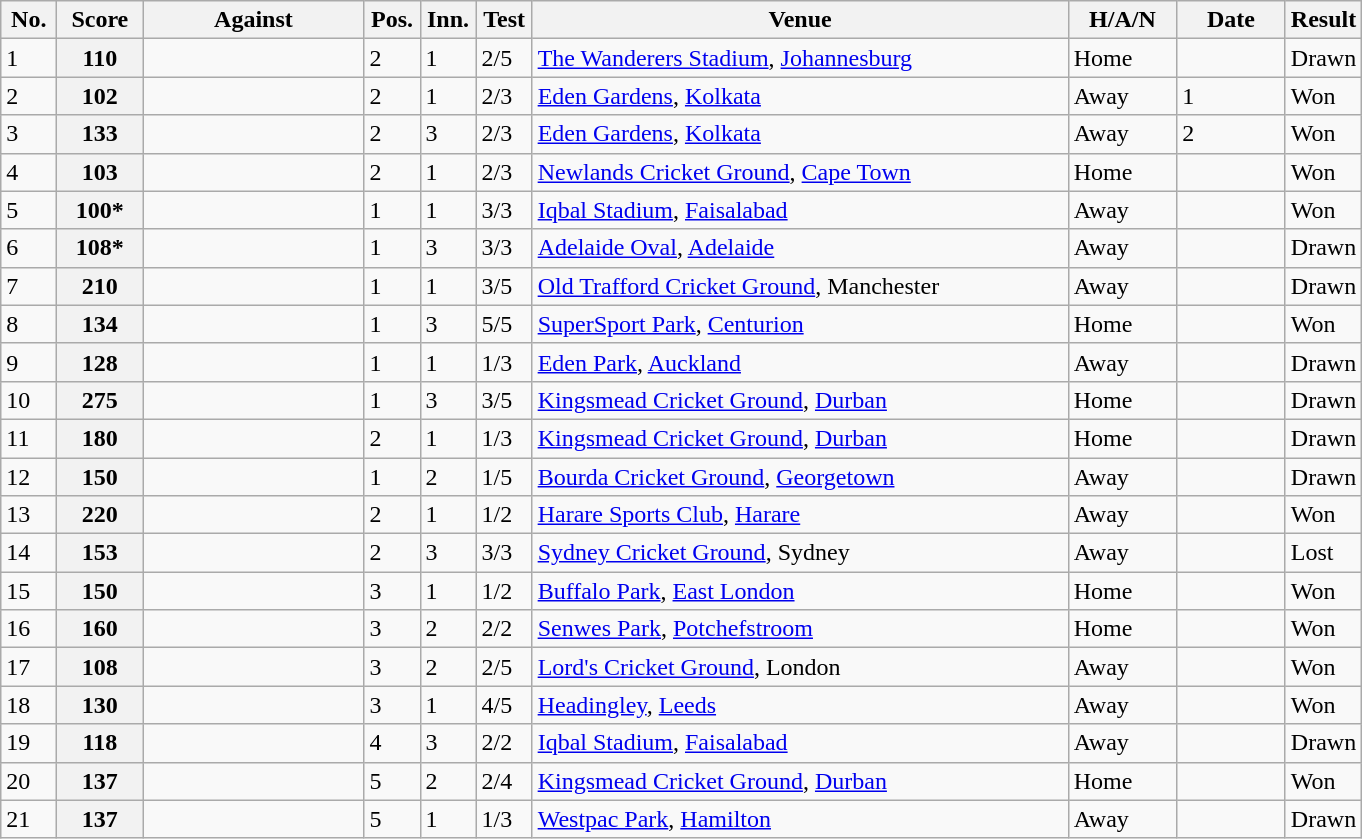<table class="wikitable sortable plainrowheaders" style="font-size: 100%">
<tr>
<th scope="col" style="width:30px;">No.</th>
<th scope="col" style="width:50px;">Score</th>
<th scope="col" style="width:140px;">Against</th>
<th scope="col" style="width:30px;">Pos.</th>
<th scope="col" style="width:30px;">Inn.</th>
<th scope="col" style="width:30px;">Test</th>
<th scope="col" style="width:350px;">Venue</th>
<th scope="col" style="width:65px;">H/A/N</th>
<th scope="col" style="width:65px;">Date</th>
<th scope="col" style="width:25px;">Result</th>
</tr>
<tr>
<td>1</td>
<th scope="row">110</th>
<td></td>
<td>2</td>
<td>1</td>
<td>2/5</td>
<td><a href='#'>The Wanderers Stadium</a>, <a href='#'>Johannesburg</a></td>
<td>Home</td>
<td></td>
<td>Drawn</td>
</tr>
<tr>
<td>2 </td>
<th scope="row">102</th>
<td></td>
<td>2</td>
<td>1</td>
<td>2/3</td>
<td><a href='#'>Eden Gardens</a>, <a href='#'>Kolkata</a></td>
<td>Away</td>
<td><span>1</span></td>
<td>Won</td>
</tr>
<tr>
<td>3 </td>
<th scope="row">133</th>
<td></td>
<td>2</td>
<td>3</td>
<td>2/3</td>
<td><a href='#'>Eden Gardens</a>, <a href='#'>Kolkata</a></td>
<td>Away</td>
<td><span>2</span></td>
<td>Won</td>
</tr>
<tr>
<td>4</td>
<th scope="row">103</th>
<td></td>
<td>2</td>
<td>1</td>
<td>2/3</td>
<td><a href='#'>Newlands Cricket Ground</a>, <a href='#'>Cape Town</a></td>
<td>Home</td>
<td></td>
<td>Won</td>
</tr>
<tr>
<td>5</td>
<th scope="row">100*</th>
<td></td>
<td>1</td>
<td>1</td>
<td>3/3</td>
<td><a href='#'>Iqbal Stadium</a>, <a href='#'>Faisalabad</a></td>
<td>Away</td>
<td></td>
<td>Won</td>
</tr>
<tr>
<td>6</td>
<th scope="row">108*</th>
<td></td>
<td>1</td>
<td>3</td>
<td>3/3</td>
<td><a href='#'>Adelaide Oval</a>, <a href='#'>Adelaide</a></td>
<td>Away</td>
<td></td>
<td>Drawn</td>
</tr>
<tr>
<td>7</td>
<th scope="row">210</th>
<td></td>
<td>1</td>
<td>1</td>
<td>3/5</td>
<td><a href='#'>Old Trafford Cricket Ground</a>, Manchester</td>
<td>Away</td>
<td></td>
<td>Drawn</td>
</tr>
<tr>
<td>8 </td>
<th scope="row">134</th>
<td></td>
<td>1</td>
<td>3</td>
<td>5/5</td>
<td><a href='#'>SuperSport Park</a>, <a href='#'>Centurion</a></td>
<td>Home</td>
<td></td>
<td>Won</td>
</tr>
<tr>
<td>9</td>
<th scope="row">128</th>
<td></td>
<td>1</td>
<td>1</td>
<td>1/3</td>
<td><a href='#'>Eden Park</a>, <a href='#'>Auckland</a></td>
<td>Away</td>
<td></td>
<td>Drawn</td>
</tr>
<tr>
<td>10 </td>
<th scope="row">275</th>
<td></td>
<td>1</td>
<td>3</td>
<td>3/5</td>
<td><a href='#'>Kingsmead Cricket Ground</a>, <a href='#'>Durban</a></td>
<td>Home</td>
<td></td>
<td>Drawn</td>
</tr>
<tr>
<td>11 </td>
<th scope="row">180</th>
<td></td>
<td>2</td>
<td>1</td>
<td>1/3</td>
<td><a href='#'>Kingsmead Cricket Ground</a>, <a href='#'>Durban</a></td>
<td>Home</td>
<td></td>
<td>Drawn</td>
</tr>
<tr>
<td>12 </td>
<th scope="row">150</th>
<td></td>
<td>1</td>
<td>2</td>
<td>1/5</td>
<td><a href='#'>Bourda Cricket Ground</a>, <a href='#'>Georgetown</a></td>
<td>Away</td>
<td></td>
<td>Drawn</td>
</tr>
<tr>
<td>13</td>
<th scope="row">220</th>
<td></td>
<td>2</td>
<td>1</td>
<td>1/2</td>
<td><a href='#'>Harare Sports Club</a>, <a href='#'>Harare</a></td>
<td>Away</td>
<td></td>
<td>Won</td>
</tr>
<tr>
<td>14</td>
<th scope="row">153</th>
<td></td>
<td>2</td>
<td>3</td>
<td>3/3</td>
<td><a href='#'>Sydney Cricket Ground</a>, Sydney</td>
<td>Away</td>
<td></td>
<td>Lost</td>
</tr>
<tr>
<td>15</td>
<th scope="row">150</th>
<td></td>
<td>3</td>
<td>1</td>
<td>1/2</td>
<td><a href='#'>Buffalo Park</a>, <a href='#'>East London</a></td>
<td>Home</td>
<td></td>
<td>Won</td>
</tr>
<tr>
<td>16</td>
<th scope="row">160</th>
<td></td>
<td>3</td>
<td>2</td>
<td>2/2</td>
<td><a href='#'>Senwes Park</a>, <a href='#'>Potchefstroom</a></td>
<td>Home</td>
<td></td>
<td>Won</td>
</tr>
<tr>
<td>17</td>
<th scope="row">108</th>
<td></td>
<td>3</td>
<td>2</td>
<td>2/5</td>
<td><a href='#'>Lord's Cricket Ground</a>, London</td>
<td>Away</td>
<td></td>
<td>Won</td>
</tr>
<tr>
<td>18 </td>
<th scope="row">130</th>
<td></td>
<td>3</td>
<td>1</td>
<td>4/5</td>
<td><a href='#'>Headingley</a>, <a href='#'>Leeds</a></td>
<td>Away</td>
<td></td>
<td>Won</td>
</tr>
<tr>
<td>19 </td>
<th scope="row">118</th>
<td></td>
<td>4</td>
<td>3</td>
<td>2/2</td>
<td><a href='#'>Iqbal Stadium</a>, <a href='#'>Faisalabad</a></td>
<td>Away</td>
<td></td>
<td>Drawn</td>
</tr>
<tr>
<td>20</td>
<th scope="row">137</th>
<td></td>
<td>5</td>
<td>2</td>
<td>2/4</td>
<td><a href='#'>Kingsmead Cricket Ground</a>, <a href='#'>Durban</a></td>
<td>Home</td>
<td></td>
<td>Won</td>
</tr>
<tr>
<td>21</td>
<th scope="row">137</th>
<td></td>
<td>5</td>
<td>1</td>
<td>1/3</td>
<td><a href='#'>Westpac Park</a>, <a href='#'>Hamilton</a></td>
<td>Away</td>
<td></td>
<td>Drawn</td>
</tr>
</table>
